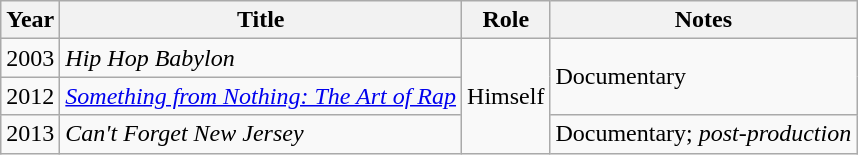<table class="wikitable sortable">
<tr>
<th>Year</th>
<th>Title</th>
<th>Role</th>
<th>Notes</th>
</tr>
<tr>
<td>2003</td>
<td><em>Hip Hop Babylon</em></td>
<td rowspan="3">Himself</td>
<td rowspan="2">Documentary</td>
</tr>
<tr>
<td>2012</td>
<td><em><a href='#'>Something from Nothing: The Art of Rap</a></em></td>
</tr>
<tr>
<td>2013</td>
<td><em>Can't Forget New Jersey</em></td>
<td>Documentary; <em>post-production</em></td>
</tr>
</table>
